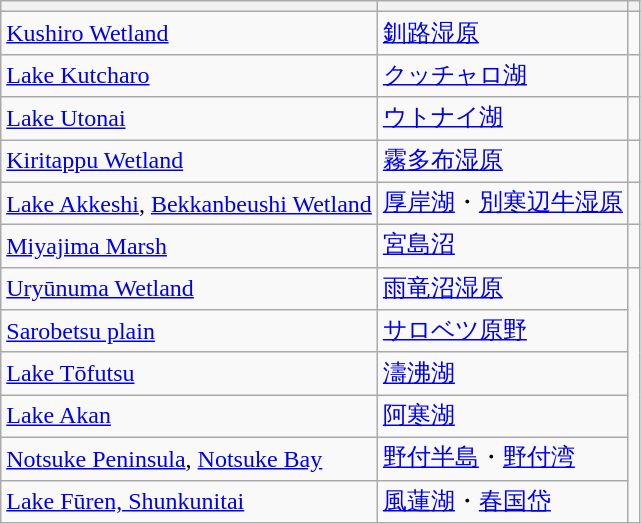<table class="wikitable">
<tr>
<th></th>
<th></th>
<th style="text-align:left;"></th>
</tr>
<tr>
<td><a href='#'>Kushiro Wetland</a></td>
<td><a href='#'>釧路湿原</a></td>
<td></td>
</tr>
<tr>
<td><a href='#'>Lake Kutcharo</a></td>
<td><a href='#'>クッチャロ湖</a></td>
<td></td>
</tr>
<tr>
<td><a href='#'>Lake Utonai</a></td>
<td><a href='#'>ウトナイ湖</a></td>
<td></td>
</tr>
<tr>
<td><a href='#'>Kiritappu Wetland</a></td>
<td><a href='#'>霧多布湿原</a></td>
<td></td>
</tr>
<tr>
<td><a href='#'>Lake Akkeshi</a>, <a href='#'>Bekkanbeushi Wetland</a></td>
<td><a href='#'>厚岸湖</a>・<a href='#'>別寒辺牛湿原</a></td>
<td></td>
</tr>
<tr>
<td><a href='#'>Miyajima Marsh</a></td>
<td><a href='#'>宮島沼</a></td>
<td></td>
</tr>
<tr>
<td><a href='#'>Uryūnuma Wetland</a></td>
<td><a href='#'>雨竜沼湿原</a></td>
<td rowspan="6" style="vertical-align:middle;"></td>
</tr>
<tr>
<td><a href='#'>Sarobetsu plain</a></td>
<td><a href='#'>サロベツ原野</a></td>
</tr>
<tr>
<td><a href='#'>Lake Tōfutsu</a></td>
<td><a href='#'>濤沸湖</a></td>
</tr>
<tr>
<td><a href='#'>Lake Akan</a></td>
<td><a href='#'>阿寒湖</a></td>
</tr>
<tr>
<td><a href='#'>Notsuke Peninsula</a>, <a href='#'>Notsuke Bay</a></td>
<td><a href='#'>野付半島</a>・<a href='#'>野付湾</a></td>
</tr>
<tr>
<td><a href='#'>Lake Fūren, Shunkunitai</a></td>
<td><a href='#'>風蓮湖</a>・<a href='#'>春国岱</a></td>
</tr>
</table>
